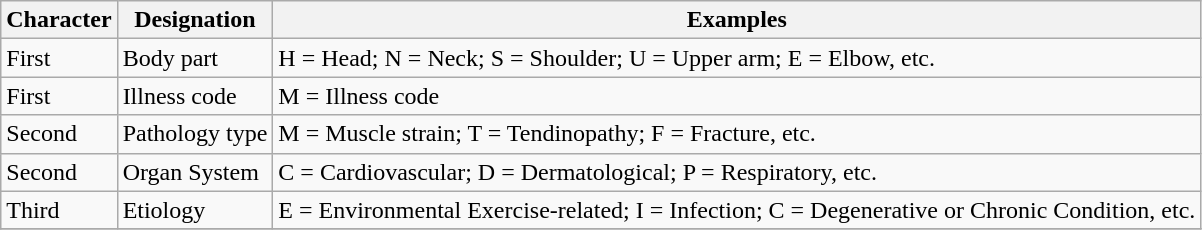<table class="wikitable">
<tr>
<th>Character</th>
<th>Designation</th>
<th>Examples</th>
</tr>
<tr>
<td>First</td>
<td>Body part</td>
<td>H = Head; N = Neck; S = Shoulder; U = Upper arm; E = Elbow, etc.</td>
</tr>
<tr>
<td>First</td>
<td>Illness code</td>
<td>M = Illness code</td>
</tr>
<tr>
<td>Second</td>
<td>Pathology type</td>
<td>M = Muscle strain; T = Tendinopathy; F = Fracture, etc.</td>
</tr>
<tr>
<td>Second</td>
<td>Organ System</td>
<td>C = Cardiovascular; D = Dermatological; P = Respiratory, etc.</td>
</tr>
<tr>
<td>Third</td>
<td>Etiology</td>
<td>E = Environmental Exercise-related; I = Infection; C = Degenerative or Chronic Condition, etc.</td>
</tr>
<tr>
</tr>
</table>
